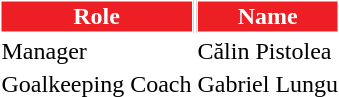<table class="toccolours">
<tr>
<th style="background:#ed1f24;color:#FFFFFF;border:1px solid #FFFFFF;">Role</th>
<th style="background:#ed1f24;color:#FFFFFF;border:1px solid #FFFFFF;">Name</th>
</tr>
<tr>
<td>Manager</td>
<td> Călin Pistolea</td>
</tr>
<tr>
<td>Goalkeeping Coach</td>
<td> Gabriel Lungu</td>
</tr>
</table>
